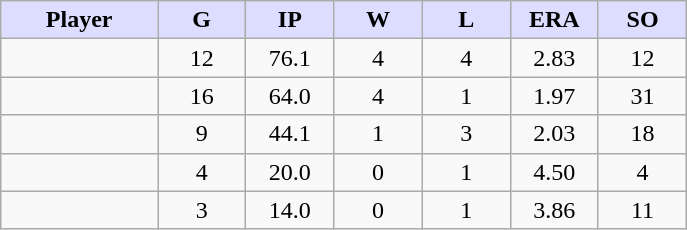<table class="wikitable sortable">
<tr>
<th style="background:#ddf; width:16%;">Player</th>
<th style="background:#ddf; width:9%;">G</th>
<th style="background:#ddf; width:9%;">IP</th>
<th style="background:#ddf; width:9%;">W</th>
<th style="background:#ddf; width:9%;">L</th>
<th style="background:#ddf; width:9%;">ERA</th>
<th style="background:#ddf; width:9%;">SO</th>
</tr>
<tr style="text-align:center;">
<td></td>
<td>12</td>
<td>76.1</td>
<td>4</td>
<td>4</td>
<td>2.83</td>
<td>12</td>
</tr>
<tr style="text-align:center;">
<td></td>
<td>16</td>
<td>64.0</td>
<td>4</td>
<td>1</td>
<td>1.97</td>
<td>31</td>
</tr>
<tr style="text-align:center;">
<td></td>
<td>9</td>
<td>44.1</td>
<td>1</td>
<td>3</td>
<td>2.03</td>
<td>18</td>
</tr>
<tr style="text-align:center;">
<td></td>
<td>4</td>
<td>20.0</td>
<td>0</td>
<td>1</td>
<td>4.50</td>
<td>4</td>
</tr>
<tr style="text-align:center;">
<td></td>
<td>3</td>
<td>14.0</td>
<td>0</td>
<td>1</td>
<td>3.86</td>
<td>11</td>
</tr>
</table>
